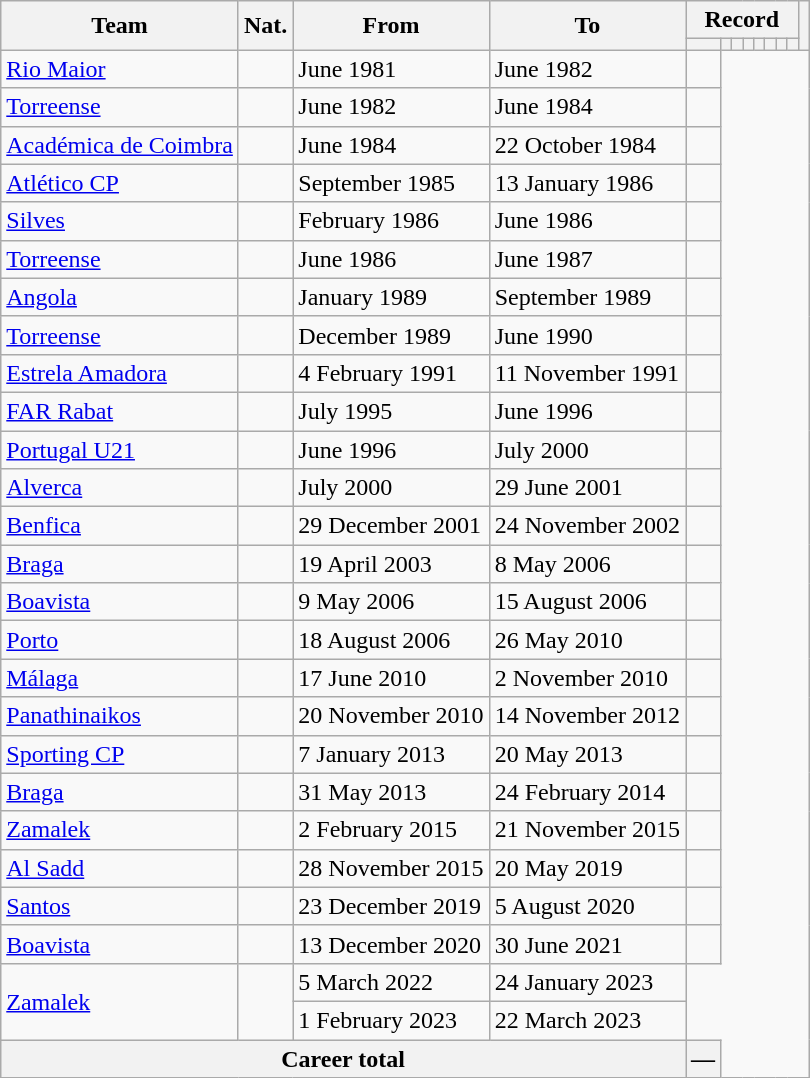<table class="wikitable" style="text-align: center">
<tr>
<th rowspan="2">Team</th>
<th rowspan="2">Nat.</th>
<th rowspan="2">From</th>
<th rowspan="2">To</th>
<th colspan="8">Record</th>
<th rowspan=2></th>
</tr>
<tr>
<th></th>
<th></th>
<th></th>
<th></th>
<th></th>
<th></th>
<th></th>
<th></th>
</tr>
<tr>
<td align="left"><a href='#'>Rio Maior</a></td>
<td></td>
<td align=left>June 1981</td>
<td align=left>June 1982<br></td>
<td></td>
</tr>
<tr>
<td align="left"><a href='#'>Torreense</a></td>
<td></td>
<td align=left>June 1982</td>
<td align=left>June 1984<br></td>
<td></td>
</tr>
<tr>
<td align="left"><a href='#'>Académica de Coimbra</a></td>
<td></td>
<td align=left>June 1984</td>
<td align=left>22 October 1984<br></td>
<td></td>
</tr>
<tr>
<td align="left"><a href='#'>Atlético CP</a></td>
<td></td>
<td align=left>September 1985</td>
<td align=left>13 January 1986<br></td>
<td></td>
</tr>
<tr>
<td align="left"><a href='#'>Silves</a></td>
<td></td>
<td align=left>February 1986</td>
<td align=left>June 1986<br></td>
<td></td>
</tr>
<tr>
<td align="left"><a href='#'>Torreense</a></td>
<td></td>
<td align=left>June 1986</td>
<td align=left>June 1987<br></td>
<td></td>
</tr>
<tr>
<td align="left"><a href='#'>Angola</a></td>
<td></td>
<td align=left>January 1989</td>
<td align=left>September 1989<br></td>
<td></td>
</tr>
<tr>
<td align="left"><a href='#'>Torreense</a></td>
<td></td>
<td align=left>December 1989</td>
<td align=left>June 1990<br></td>
<td></td>
</tr>
<tr>
<td align="left"><a href='#'>Estrela Amadora</a></td>
<td></td>
<td align=left>4 February 1991</td>
<td align=left>11 November 1991<br></td>
<td></td>
</tr>
<tr>
<td align="left"><a href='#'>FAR Rabat</a></td>
<td></td>
<td align=left>July 1995</td>
<td align=left>June 1996<br></td>
<td></td>
</tr>
<tr>
<td align="left"><a href='#'>Portugal U21</a></td>
<td></td>
<td align=left>June 1996</td>
<td align=left>July 2000<br></td>
<td></td>
</tr>
<tr>
<td align="left"><a href='#'>Alverca</a></td>
<td></td>
<td align=left>July 2000</td>
<td align=left>29 June 2001<br></td>
<td></td>
</tr>
<tr>
<td align="left"><a href='#'>Benfica</a></td>
<td></td>
<td align=left>29 December 2001</td>
<td align=left>24 November 2002<br></td>
<td></td>
</tr>
<tr>
<td align="left"><a href='#'>Braga</a></td>
<td></td>
<td align=left>19 April 2003</td>
<td align=left>8 May 2006<br></td>
<td></td>
</tr>
<tr>
<td align="left"><a href='#'>Boavista</a></td>
<td></td>
<td align=left>9 May 2006</td>
<td align=left>15 August 2006<br></td>
<td></td>
</tr>
<tr>
<td align="left"><a href='#'>Porto</a></td>
<td></td>
<td align=left>18 August 2006</td>
<td align=left>26 May 2010<br></td>
<td></td>
</tr>
<tr>
<td align="left"><a href='#'>Málaga</a></td>
<td></td>
<td align=left>17 June 2010</td>
<td align=left>2 November 2010<br></td>
<td></td>
</tr>
<tr>
<td align="left"><a href='#'>Panathinaikos</a></td>
<td></td>
<td align=left>20 November 2010</td>
<td align=left>14 November 2012<br></td>
<td></td>
</tr>
<tr>
<td align="left"><a href='#'>Sporting CP</a></td>
<td></td>
<td align=left>7 January 2013</td>
<td align=left>20 May 2013<br></td>
<td></td>
</tr>
<tr>
<td align="left"><a href='#'>Braga</a></td>
<td></td>
<td align=left>31 May 2013</td>
<td align=left>24 February 2014<br></td>
<td></td>
</tr>
<tr>
<td align="left"><a href='#'>Zamalek</a></td>
<td></td>
<td align=left>2 February 2015</td>
<td align=left>21 November 2015<br></td>
<td></td>
</tr>
<tr>
<td align="left"><a href='#'>Al Sadd</a></td>
<td></td>
<td align=left>28 November 2015</td>
<td align=left>20 May 2019<br></td>
<td></td>
</tr>
<tr>
<td align="left"><a href='#'>Santos</a></td>
<td></td>
<td align=left>23 December 2019</td>
<td align=left>5 August 2020<br></td>
<td></td>
</tr>
<tr>
<td align="left"><a href='#'>Boavista</a></td>
<td></td>
<td align=left>13 December 2020</td>
<td align=left>30 June 2021<br></td>
<td></td>
</tr>
<tr>
<td align="left" rowspan="2"><a href='#'>Zamalek</a></td>
<td rowspan="2"></td>
<td align=left>5 March 2022</td>
<td align=left>24 January 2023<br></td>
</tr>
<tr>
<td align=left>1 February 2023</td>
<td align=left>22 March 2023<br></td>
</tr>
<tr>
<th colspan=4><strong>Career total</strong><br></th>
<th>—</th>
</tr>
</table>
